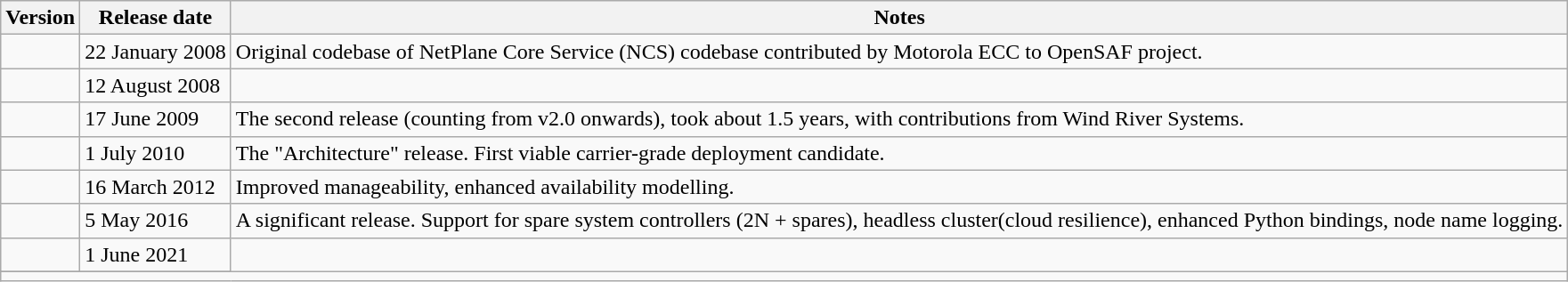<table class="wikitable">
<tr>
<th>Version</th>
<th>Release date</th>
<th>Notes</th>
</tr>
<tr>
<td></td>
<td>22 January 2008</td>
<td>Original codebase of NetPlane Core Service (NCS) codebase contributed by Motorola ECC to OpenSAF project.</td>
</tr>
<tr>
<td></td>
<td>12 August 2008</td>
<td></td>
</tr>
<tr>
<td></td>
<td>17 June 2009</td>
<td>The second release (counting from v2.0 onwards), took about 1.5 years, with contributions from Wind River Systems.</td>
</tr>
<tr>
<td></td>
<td>1 July 2010</td>
<td>The "Architecture" release. First viable carrier-grade deployment candidate.</td>
</tr>
<tr>
<td></td>
<td>16 March 2012</td>
<td>Improved manageability, enhanced availability modelling.</td>
</tr>
<tr>
<td></td>
<td>5 May 2016</td>
<td>A significant release. Support for spare system controllers (2N + spares), headless cluster(cloud resilience), enhanced Python bindings, node name logging.</td>
</tr>
<tr>
<td></td>
<td>1 June 2021</td>
</tr>
<tr>
</tr>
<tr class="sortbottom">
<td colspan="3"></td>
</tr>
</table>
